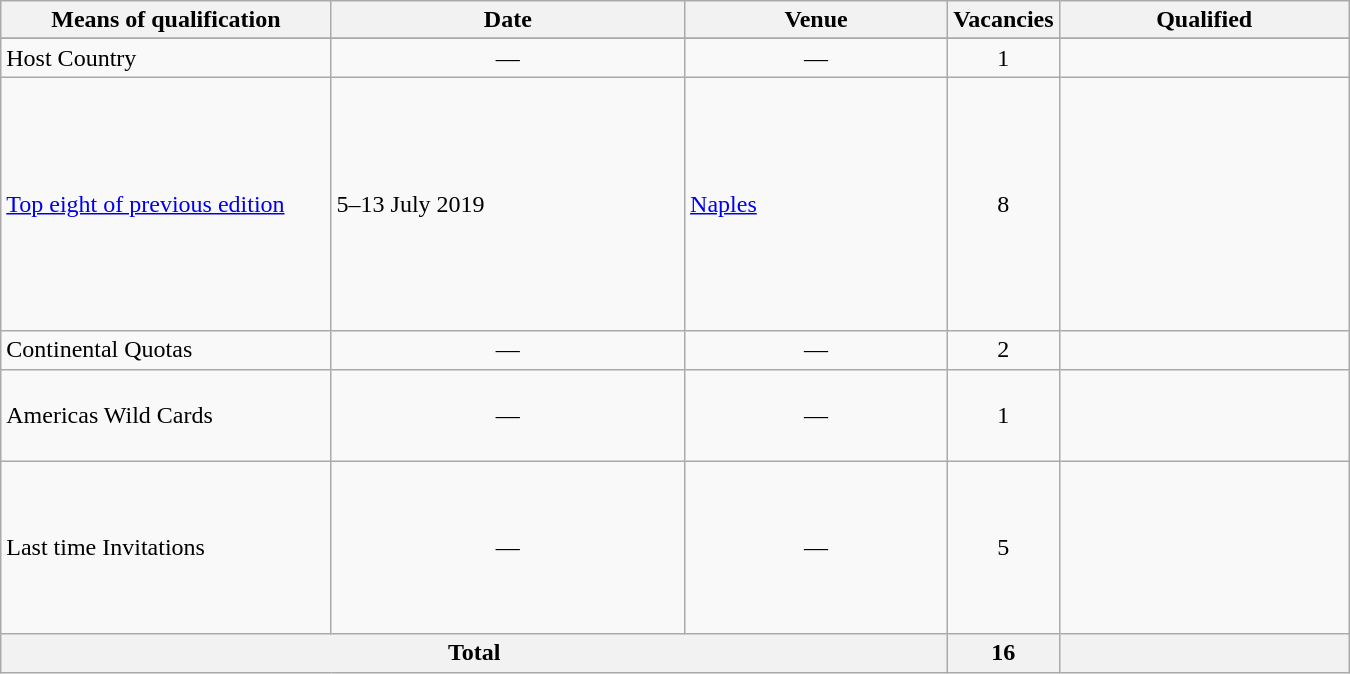<table class="wikitable" width=900>
<tr>
<th width=25%>Means of qualification</th>
<th width=27%>Date</th>
<th width=20%>Venue</th>
<th width=6%>Vacancies</th>
<th width=22%>Qualified</th>
</tr>
<tr>
</tr>
<tr>
<td>Host Country</td>
<td style="text-align:center;">—</td>
<td style="text-align:center;">—</td>
<td style="text-align:center;">1</td>
<td></td>
</tr>
<tr>
<td><a href='#'>Top eight of previous edition</a></td>
<td>5–13 July 2019</td>
<td> <a href='#'>Naples</a></td>
<td style="text-align:center;">8</td>
<td><br><br><s></s><br><s></s><br><br><br><br><br><br></td>
</tr>
<tr>
<td>Continental Quotas</td>
<td style="text-align:center;">—</td>
<td style="text-align:center;">—</td>
<td style="text-align:center;">2</td>
<td><br></td>
</tr>
<tr>
<td>Americas Wild Cards</td>
<td style="text-align:center;">—</td>
<td style="text-align:center;">—</td>
<td style="text-align:center;">1</td>
<td><br><s></s> <br> <s></s><br><s></s></td>
</tr>
<tr>
<td>Last time Invitations</td>
<td style="text-align:center;">—</td>
<td style="text-align:center;">—</td>
<td style="text-align:center;">5</td>
<td><br><br><br> <br><br><s></s><br><s></s></td>
</tr>
<tr>
<th colspan="3">Total</th>
<th>16</th>
<th></th>
</tr>
</table>
